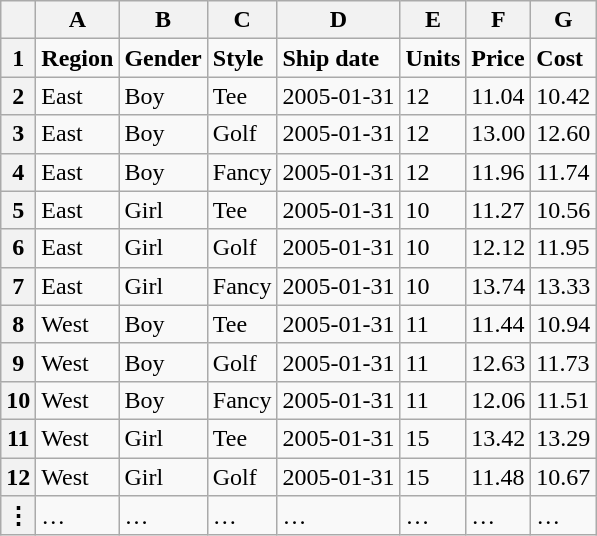<table class="wikitable">
<tr>
<th></th>
<th>A</th>
<th>B</th>
<th>C</th>
<th>D</th>
<th>E</th>
<th>F</th>
<th>G</th>
</tr>
<tr>
<th>1</th>
<td><strong>Region</strong></td>
<td><strong>Gender</strong></td>
<td><strong>Style</strong></td>
<td><strong>Ship date</strong></td>
<td><strong>Units</strong></td>
<td><strong>Price</strong></td>
<td><strong>Cost</strong></td>
</tr>
<tr>
<th>2</th>
<td>East</td>
<td>Boy</td>
<td>Tee</td>
<td>2005-01-31</td>
<td>12</td>
<td>11.04</td>
<td>10.42</td>
</tr>
<tr>
<th>3</th>
<td>East</td>
<td>Boy</td>
<td>Golf</td>
<td>2005-01-31</td>
<td>12</td>
<td>13.00</td>
<td>12.60</td>
</tr>
<tr>
<th>4</th>
<td>East</td>
<td>Boy</td>
<td>Fancy</td>
<td>2005-01-31</td>
<td>12</td>
<td>11.96</td>
<td>11.74</td>
</tr>
<tr>
<th>5</th>
<td>East</td>
<td>Girl</td>
<td>Tee</td>
<td>2005-01-31</td>
<td>10</td>
<td>11.27</td>
<td>10.56</td>
</tr>
<tr>
<th>6</th>
<td>East</td>
<td>Girl</td>
<td>Golf</td>
<td>2005-01-31</td>
<td>10</td>
<td>12.12</td>
<td>11.95</td>
</tr>
<tr>
<th>7</th>
<td>East</td>
<td>Girl</td>
<td>Fancy</td>
<td>2005-01-31</td>
<td>10</td>
<td>13.74</td>
<td>13.33</td>
</tr>
<tr>
<th>8</th>
<td>West</td>
<td>Boy</td>
<td>Tee</td>
<td>2005-01-31</td>
<td>11</td>
<td>11.44</td>
<td>10.94</td>
</tr>
<tr>
<th>9</th>
<td>West</td>
<td>Boy</td>
<td>Golf</td>
<td>2005-01-31</td>
<td>11</td>
<td>12.63</td>
<td>11.73</td>
</tr>
<tr>
<th>10</th>
<td>West</td>
<td>Boy</td>
<td>Fancy</td>
<td>2005-01-31</td>
<td>11</td>
<td>12.06</td>
<td>11.51</td>
</tr>
<tr>
<th>11</th>
<td>West</td>
<td>Girl</td>
<td>Tee</td>
<td>2005-01-31</td>
<td>15</td>
<td>13.42</td>
<td>13.29</td>
</tr>
<tr>
<th>12</th>
<td>West</td>
<td>Girl</td>
<td>Golf</td>
<td>2005-01-31</td>
<td>15</td>
<td>11.48</td>
<td>10.67</td>
</tr>
<tr>
<th>⋮</th>
<td>…</td>
<td>…</td>
<td>…</td>
<td>…</td>
<td>…</td>
<td>…</td>
<td>…</td>
</tr>
</table>
